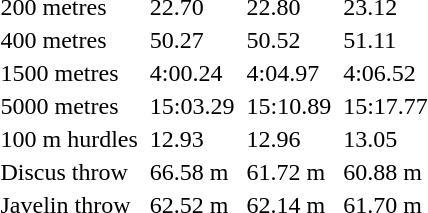<table>
<tr>
<td>200 metres</td>
<td></td>
<td>22.70</td>
<td></td>
<td>22.80</td>
<td></td>
<td>23.12</td>
</tr>
<tr>
<td>400 metres</td>
<td></td>
<td>50.27</td>
<td></td>
<td>50.52</td>
<td></td>
<td>51.11</td>
</tr>
<tr>
<td>1500 metres</td>
<td></td>
<td>4:00.24</td>
<td></td>
<td>4:04.97</td>
<td></td>
<td>4:06.52</td>
</tr>
<tr>
<td>5000 metres</td>
<td></td>
<td>15:03.29</td>
<td></td>
<td>15:10.89</td>
<td></td>
<td>15:17.77</td>
</tr>
<tr>
<td>100 m hurdles</td>
<td></td>
<td>12.93</td>
<td></td>
<td>12.96</td>
<td></td>
<td>13.05</td>
</tr>
<tr>
<td>Discus throw</td>
<td></td>
<td>66.58 m</td>
<td></td>
<td>61.72 m</td>
<td></td>
<td>60.88 m</td>
</tr>
<tr>
<td>Javelin throw</td>
<td></td>
<td>62.52 m</td>
<td></td>
<td>62.14 m</td>
<td></td>
<td>61.70 m</td>
</tr>
</table>
